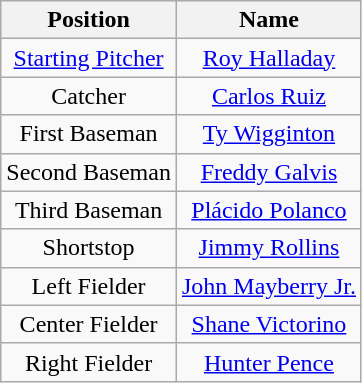<table class="wikitable" style="text-align:left">
<tr>
<th>Position</th>
<th>Name</th>
</tr>
<tr>
<td style="text-align: center;"><a href='#'>Starting Pitcher</a></td>
<td style="text-align: center;"><a href='#'>Roy Halladay</a></td>
</tr>
<tr>
<td style="text-align: center;">Catcher</td>
<td style="text-align: center;"><a href='#'>Carlos Ruiz</a></td>
</tr>
<tr style="text-align: center;">
<td>First Baseman</td>
<td style="text-align: center;"><a href='#'>Ty Wigginton</a></td>
</tr>
<tr style="text-align: center;">
<td>Second Baseman</td>
<td style="text-align: center;"><a href='#'>Freddy Galvis</a></td>
</tr>
<tr style="text-align: center;">
<td>Third Baseman</td>
<td style="text-align: center;"><a href='#'>Plácido Polanco</a></td>
</tr>
<tr style="text-align: center;">
<td>Shortstop</td>
<td style="text-align: center;"><a href='#'>Jimmy Rollins</a></td>
</tr>
<tr style="text-align: center;">
<td>Left Fielder</td>
<td style="text-align: center;"><a href='#'>John Mayberry Jr.</a></td>
</tr>
<tr style="text-align: center;">
<td>Center Fielder</td>
<td style="text-align: center;"><a href='#'>Shane Victorino</a></td>
</tr>
<tr style="text-align: center;">
<td>Right Fielder</td>
<td style="text-align: center;"><a href='#'>Hunter Pence</a></td>
</tr>
</table>
